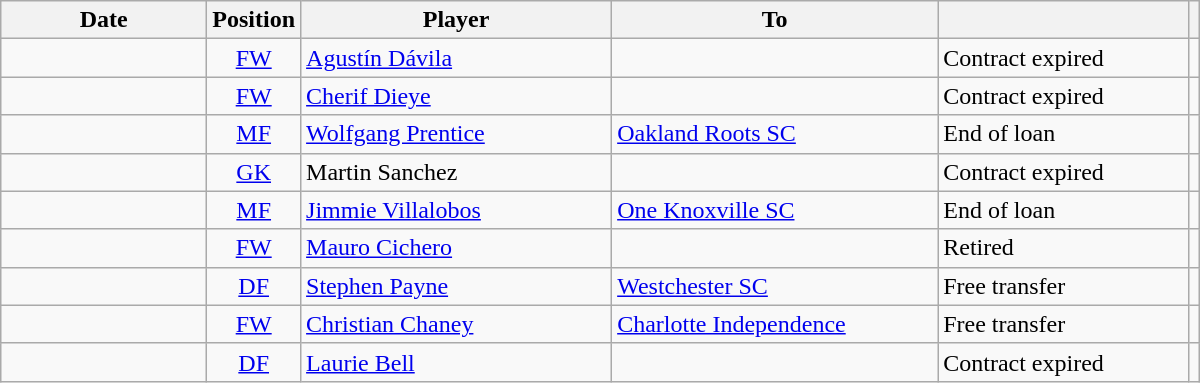<table class="wikitable">
<tr>
<th style="width:130px;">Date</th>
<th>Position</th>
<th style="width:200px;">Player</th>
<th style="width:210px;">To</th>
<th style="width:160px;"></th>
<th></th>
</tr>
<tr>
<td></td>
<td style="text-align:center;"><a href='#'>FW</a></td>
<td data-sort-value="Dávila, Agustín"> <a href='#'>Agustín Dávila</a></td>
<td></td>
<td>Contract expired</td>
<td style="text-align:center;"></td>
</tr>
<tr>
<td></td>
<td style="text-align:center;"><a href='#'>FW</a></td>
<td data-sort-value="Dieye, Cherif"> <a href='#'>Cherif Dieye</a></td>
<td></td>
<td>Contract expired</td>
<td style="text-align:center;"></td>
</tr>
<tr>
<td></td>
<td style="text-align:center;"><a href='#'>MF</a></td>
<td data-sort-value="Prentice, Wolfgang"> <a href='#'>Wolfgang Prentice</a></td>
<td><a href='#'>Oakland Roots SC</a></td>
<td>End of loan</td>
<td style="text-align:center;"></td>
</tr>
<tr>
<td></td>
<td style="text-align:center;"><a href='#'>GK</a></td>
<td data-sort-value="Sanchez, Martin"> Martin Sanchez</td>
<td></td>
<td>Contract expired</td>
<td style="text-align:center;"></td>
</tr>
<tr>
<td></td>
<td style="text-align:center;"><a href='#'>MF</a></td>
<td data-sort-value="Villalobos, Jimmie"> <a href='#'>Jimmie Villalobos</a></td>
<td><a href='#'>One Knoxville SC</a></td>
<td>End of loan</td>
<td style="text-align:center;"></td>
</tr>
<tr>
<td></td>
<td style="text-align:center;"><a href='#'>FW</a></td>
<td data-sort-value="Cichero, Mauro"> <a href='#'>Mauro Cichero</a></td>
<td></td>
<td>Retired</td>
<td style="text-align:center;"></td>
</tr>
<tr>
<td></td>
<td style="text-align:center;"><a href='#'>DF</a></td>
<td data-sort-value="Payne, Stephen"> <a href='#'>Stephen Payne</a></td>
<td><a href='#'>Westchester SC</a></td>
<td>Free transfer</td>
<td style="text-align:center;"></td>
</tr>
<tr>
<td></td>
<td style="text-align:center;"><a href='#'>FW</a></td>
<td data-sort-value="Chaney, Christian"> <a href='#'>Christian Chaney</a></td>
<td><a href='#'>Charlotte Independence</a></td>
<td>Free transfer</td>
<td style="text-align:center;"></td>
</tr>
<tr>
<td></td>
<td style="text-align:center;"><a href='#'>DF</a></td>
<td data-sort-value="Bell, Laurie"> <a href='#'>Laurie Bell</a></td>
<td></td>
<td>Contract expired</td>
<td style="text-align:center;"></td>
</tr>
</table>
